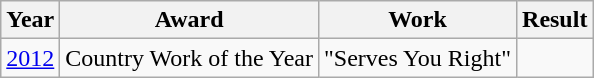<table class="wikitable">
<tr>
<th>Year</th>
<th>Award</th>
<th>Work</th>
<th>Result</th>
</tr>
<tr>
<td><a href='#'>2012</a></td>
<td>Country Work of the Year</td>
<td>"Serves You Right"</td>
<td></td>
</tr>
</table>
